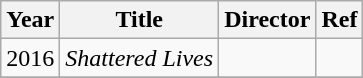<table class="wikitable">
<tr>
<th>Year</th>
<th>Title</th>
<th>Director</th>
<th>Ref</th>
</tr>
<tr>
<td>2016</td>
<td><em>Shattered Lives</em></td>
<td></td>
<td></td>
</tr>
<tr>
</tr>
</table>
